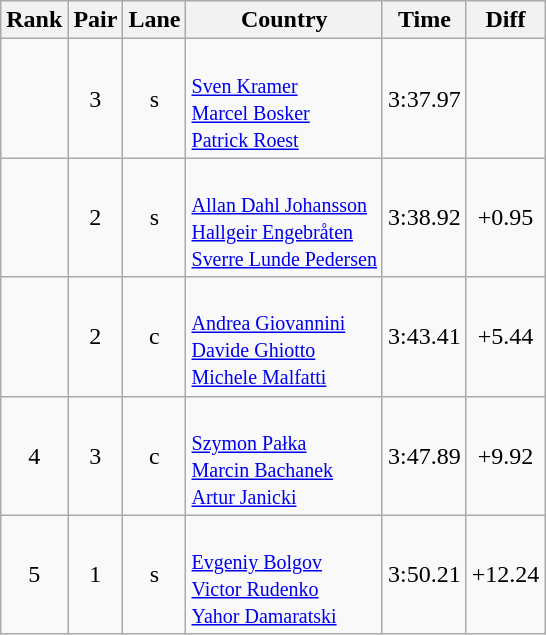<table class="wikitable sortable" style="text-align:center">
<tr>
<th>Rank</th>
<th>Pair</th>
<th>Lane</th>
<th>Country</th>
<th>Time</th>
<th>Diff</th>
</tr>
<tr>
<td></td>
<td>3</td>
<td>s</td>
<td align=left><br><small><a href='#'>Sven Kramer</a><br><a href='#'>Marcel Bosker</a><br><a href='#'>Patrick Roest</a></small></td>
<td>3:37.97 <strong></strong></td>
<td></td>
</tr>
<tr>
<td></td>
<td>2</td>
<td>s</td>
<td align=left><br><small><a href='#'>Allan Dahl Johansson</a><br><a href='#'>Hallgeir Engebråten</a><br><a href='#'>Sverre Lunde Pedersen</a></small></td>
<td>3:38.92</td>
<td>+0.95</td>
</tr>
<tr>
<td></td>
<td>2</td>
<td>c</td>
<td align=left><br><small><a href='#'>Andrea Giovannini</a><br><a href='#'>Davide Ghiotto</a><br><a href='#'>Michele Malfatti</a></small></td>
<td>3:43.41</td>
<td>+5.44</td>
</tr>
<tr>
<td>4</td>
<td>3</td>
<td>c</td>
<td align=left><br><small><a href='#'>Szymon Pałka</a><br><a href='#'>Marcin Bachanek</a><br><a href='#'>Artur Janicki</a></small></td>
<td>3:47.89</td>
<td>+9.92</td>
</tr>
<tr>
<td>5</td>
<td>1</td>
<td>s</td>
<td align=left><br><small><a href='#'>Evgeniy Bolgov</a><br><a href='#'>Victor Rudenko</a><br><a href='#'>Yahor Damaratski</a></small></td>
<td>3:50.21</td>
<td>+12.24</td>
</tr>
</table>
